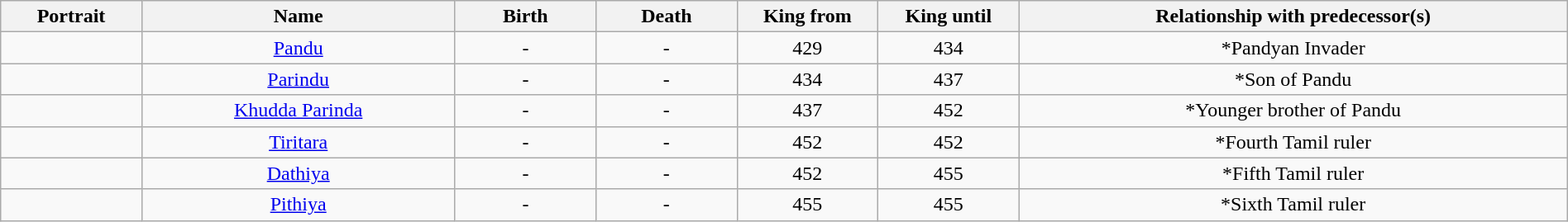<table width=100% class="wikitable">
<tr>
<th width=9%>Portrait</th>
<th width=20%>Name</th>
<th width=9%>Birth</th>
<th width=9%>Death</th>
<th width=9%>King from</th>
<th width=9%>King until</th>
<th width=35%>Relationship with predecessor(s)</th>
</tr>
<tr>
<td></td>
<td align="center"><a href='#'>Pandu</a></td>
<td align="center">-</td>
<td align="center">-</td>
<td align="center">429</td>
<td align="center">434</td>
<td align="center">*Pandyan Invader</td>
</tr>
<tr>
<td></td>
<td align="center"><a href='#'>Parindu</a></td>
<td align="center">-</td>
<td align="center">-</td>
<td align="center">434</td>
<td align="center">437</td>
<td align="center">*Son of Pandu</td>
</tr>
<tr>
<td></td>
<td align="center"><a href='#'>Khudda Parinda</a></td>
<td align="center">-</td>
<td align="center">-</td>
<td align="center">437</td>
<td align="center">452</td>
<td align="center">*Younger brother of Pandu</td>
</tr>
<tr>
<td></td>
<td align="center"><a href='#'>Tiritara</a></td>
<td align="center">-</td>
<td align="center">-</td>
<td align="center">452</td>
<td align="center">452</td>
<td align="center">*Fourth Tamil ruler</td>
</tr>
<tr>
<td></td>
<td align="center"><a href='#'>Dathiya</a></td>
<td align="center">-</td>
<td align="center">-</td>
<td align="center">452</td>
<td align="center">455</td>
<td align="center">*Fifth Tamil ruler</td>
</tr>
<tr>
<td></td>
<td align="center"><a href='#'>Pithiya</a></td>
<td align="center">-</td>
<td align="center">-</td>
<td align="center">455</td>
<td align="center">455</td>
<td align="center">*Sixth Tamil ruler</td>
</tr>
</table>
